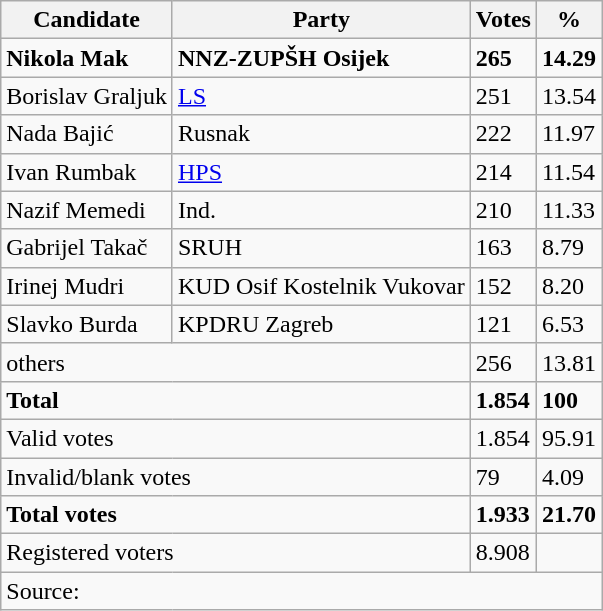<table class="wikitable" style="text-align: left;">
<tr>
<th>Candidate</th>
<th>Party</th>
<th>Votes</th>
<th>%</th>
</tr>
<tr>
<td><strong>Nikola Mak</strong></td>
<td><strong>NNZ-ZUPŠH Osijek</strong></td>
<td><strong>265</strong></td>
<td><strong>14.29</strong></td>
</tr>
<tr>
<td>Borislav Graljuk</td>
<td><a href='#'>LS</a></td>
<td>251</td>
<td>13.54</td>
</tr>
<tr>
<td>Nada Bajić</td>
<td>Rusnak</td>
<td>222</td>
<td>11.97</td>
</tr>
<tr>
<td>Ivan Rumbak</td>
<td><a href='#'>HPS</a></td>
<td>214</td>
<td>11.54</td>
</tr>
<tr>
<td>Nazif Memedi</td>
<td>Ind.</td>
<td>210</td>
<td>11.33</td>
</tr>
<tr>
<td>Gabrijel Takač</td>
<td>SRUH</td>
<td>163</td>
<td>8.79</td>
</tr>
<tr>
<td>Irinej Mudri</td>
<td>KUD Osif Kostelnik Vukovar</td>
<td>152</td>
<td>8.20</td>
</tr>
<tr>
<td>Slavko Burda</td>
<td>KPDRU Zagreb</td>
<td>121</td>
<td>6.53</td>
</tr>
<tr>
<td colspan="2">others</td>
<td>256</td>
<td>13.81</td>
</tr>
<tr>
<td colspan="2"><strong>Total</strong></td>
<td><strong>1.854</strong></td>
<td><strong>100</strong></td>
</tr>
<tr>
<td colspan="2">Valid votes</td>
<td>1.854</td>
<td>95.91</td>
</tr>
<tr>
<td colspan="2">Invalid/blank votes</td>
<td>79</td>
<td>4.09</td>
</tr>
<tr>
<td colspan="2"><strong>Total votes</strong></td>
<td><strong>1.933</strong></td>
<td><strong>21.70</strong></td>
</tr>
<tr>
<td colspan="2">Registered voters</td>
<td>8.908</td>
<td></td>
</tr>
<tr>
<td colspan="4">Source: </td>
</tr>
</table>
